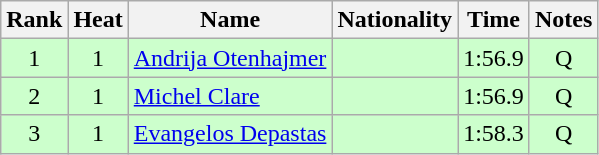<table class="wikitable sortable" style="text-align:center">
<tr>
<th>Rank</th>
<th>Heat</th>
<th>Name</th>
<th>Nationality</th>
<th>Time</th>
<th>Notes</th>
</tr>
<tr bgcolor=ccffcc>
<td>1</td>
<td>1</td>
<td align=left><a href='#'>Andrija Otenhajmer</a></td>
<td align=left></td>
<td>1:56.9</td>
<td>Q</td>
</tr>
<tr bgcolor=ccffcc>
<td>2</td>
<td>1</td>
<td align=left><a href='#'>Michel Clare</a></td>
<td align=left></td>
<td>1:56.9</td>
<td>Q</td>
</tr>
<tr bgcolor=ccffcc>
<td>3</td>
<td>1</td>
<td align=left><a href='#'>Evangelos Depastas</a></td>
<td align=left></td>
<td>1:58.3</td>
<td>Q</td>
</tr>
</table>
